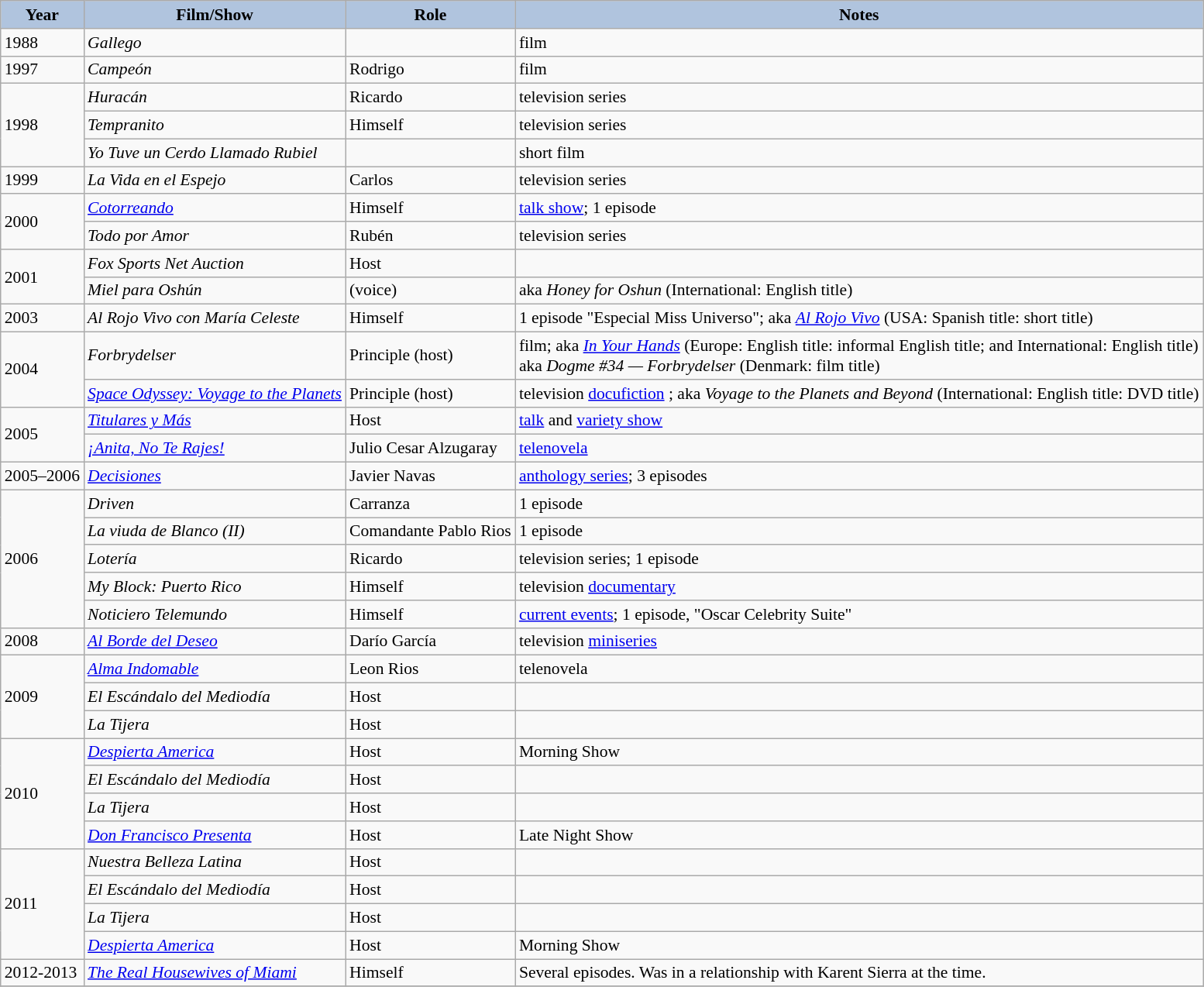<table class="wikitable" style="font-size:90%;">
<tr>
<th style="background:#B0C4DE;">Year</th>
<th style="background:#B0C4DE;">Film/Show</th>
<th style="background:#B0C4DE;">Role</th>
<th style="background:#B0C4DE;">Notes</th>
</tr>
<tr>
<td>1988</td>
<td><em>Gallego</em></td>
<td></td>
<td>film</td>
</tr>
<tr>
<td>1997</td>
<td><em>Campeón</em></td>
<td>Rodrigo</td>
<td>film</td>
</tr>
<tr>
<td rowspan = "3">1998</td>
<td><em>Huracán</em></td>
<td>Ricardo</td>
<td>television series</td>
</tr>
<tr>
<td><em>Tempranito</em></td>
<td>Himself</td>
<td>television series</td>
</tr>
<tr>
<td><em>Yo Tuve un Cerdo Llamado Rubiel</em></td>
<td></td>
<td>short film</td>
</tr>
<tr>
<td>1999</td>
<td><em>La Vida en el Espejo</em></td>
<td>Carlos</td>
<td>television series</td>
</tr>
<tr>
<td rowspan="2">2000</td>
<td><em><a href='#'>Cotorreando</a></em></td>
<td>Himself</td>
<td><a href='#'>talk show</a>; 1 episode</td>
</tr>
<tr>
<td><em>Todo por Amor</em></td>
<td>Rubén</td>
<td>television series</td>
</tr>
<tr>
<td rowspan="2">2001</td>
<td><em>Fox Sports Net Auction</em></td>
<td>Host</td>
<td></td>
</tr>
<tr>
<td><em>Miel para Oshún</em></td>
<td>(voice)</td>
<td>aka <em>Honey for Oshun</em> (International: English title)</td>
</tr>
<tr>
<td>2003</td>
<td><em>Al Rojo Vivo con María Celeste</em></td>
<td>Himself</td>
<td>1 episode "Especial Miss Universo"; aka <em><a href='#'>Al Rojo Vivo</a></em> (USA: Spanish title: short title)</td>
</tr>
<tr>
<td rowspan="2">2004</td>
<td><em>Forbrydelser</em></td>
<td>Principle (host)</td>
<td>film; aka <em><a href='#'>In Your Hands</a></em> (Europe: English title: informal English title; and International: English title)<br>aka <em>Dogme #34 — Forbrydelser</em> (Denmark: film title)</td>
</tr>
<tr>
<td><em><a href='#'>Space Odyssey: Voyage to the Planets</a></em></td>
<td>Principle (host)</td>
<td>television <a href='#'>docufiction</a> ; aka <em>Voyage to the Planets and Beyond</em> (International: English title: DVD title)</td>
</tr>
<tr>
<td rowspan="2">2005</td>
<td><em><a href='#'>Titulares y Más</a></em></td>
<td>Host</td>
<td><a href='#'>talk</a> and <a href='#'>variety show</a></td>
</tr>
<tr>
<td><em><a href='#'>¡Anita, No Te Rajes!</a></em></td>
<td>Julio Cesar Alzugaray</td>
<td><a href='#'>telenovela</a></td>
</tr>
<tr>
<td>2005–2006</td>
<td><em><a href='#'>Decisiones</a></em></td>
<td>Javier Navas</td>
<td><a href='#'>anthology series</a>; 3 episodes</td>
</tr>
<tr>
<td rowspan="5">2006</td>
<td><em>Driven</em></td>
<td>Carranza</td>
<td>1 episode</td>
</tr>
<tr>
<td><em>La viuda de Blanco (II)</em></td>
<td>Comandante Pablo Rios</td>
<td>1 episode</td>
</tr>
<tr>
<td><em>Lotería</em></td>
<td>Ricardo</td>
<td>television series; 1 episode</td>
</tr>
<tr>
<td><em>My Block: Puerto Rico</em></td>
<td>Himself</td>
<td>television <a href='#'>documentary</a></td>
</tr>
<tr>
<td><em>Noticiero Telemundo</em></td>
<td>Himself</td>
<td><a href='#'>current events</a>; 1 episode, "Oscar Celebrity Suite"</td>
</tr>
<tr>
<td>2008</td>
<td><em><a href='#'>Al Borde del Deseo</a></em></td>
<td>Darío García</td>
<td>television <a href='#'>miniseries</a></td>
</tr>
<tr>
<td rowspan="3">2009</td>
<td><em><a href='#'>Alma Indomable</a></em></td>
<td>Leon Rios</td>
<td>telenovela</td>
</tr>
<tr>
<td><em>El Escándalo del Mediodía</em></td>
<td>Host</td>
<td></td>
</tr>
<tr>
<td><em>La Tijera</em></td>
<td>Host</td>
<td></td>
</tr>
<tr>
<td rowspan="4">2010</td>
<td><em><a href='#'>Despierta America</a></em></td>
<td>Host</td>
<td>Morning Show</td>
</tr>
<tr>
<td><em>El Escándalo del Mediodía</em></td>
<td>Host</td>
<td></td>
</tr>
<tr>
<td><em>La Tijera</em></td>
<td>Host</td>
<td></td>
</tr>
<tr>
<td><em><a href='#'>Don Francisco Presenta</a></em></td>
<td>Host</td>
<td>Late Night Show</td>
</tr>
<tr>
<td rowspan="4">2011</td>
<td><em>Nuestra Belleza Latina</em></td>
<td>Host</td>
</tr>
<tr>
<td><em>El Escándalo del Mediodía</em></td>
<td>Host</td>
<td></td>
</tr>
<tr>
<td><em>La Tijera</em></td>
<td>Host</td>
<td></td>
</tr>
<tr>
<td><em><a href='#'>Despierta America</a></em></td>
<td>Host</td>
<td>Morning Show</td>
</tr>
<tr>
<td rowspan="1">2012-2013</td>
<td><em><a href='#'>The Real Housewives of Miami</a></em></td>
<td>Himself</td>
<td>Several episodes. Was in a relationship with Karent Sierra at the time.</td>
</tr>
<tr>
</tr>
</table>
